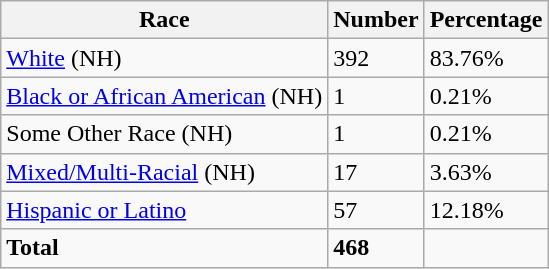<table class="wikitable">
<tr>
<th>Race</th>
<th>Number</th>
<th>Percentage</th>
</tr>
<tr>
<td><a href='#'>White</a> (NH)</td>
<td>392</td>
<td>83.76%</td>
</tr>
<tr>
<td><a href='#'>Black or African American</a> (NH)</td>
<td>1</td>
<td>0.21%</td>
</tr>
<tr>
<td>Some Other Race (NH)</td>
<td>1</td>
<td>0.21%</td>
</tr>
<tr>
<td><a href='#'>Mixed/Multi-Racial</a> (NH)</td>
<td>17</td>
<td>3.63%</td>
</tr>
<tr>
<td><a href='#'>Hispanic or Latino</a></td>
<td>57</td>
<td>12.18%</td>
</tr>
<tr>
<td><strong>Total</strong></td>
<td><strong>468</strong></td>
<td></td>
</tr>
</table>
